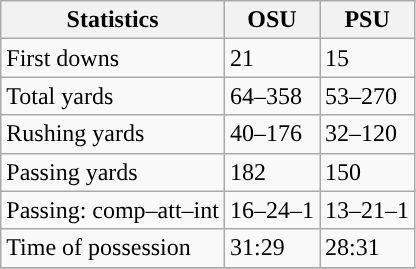<table class="wikitable" style="float: left;">
<tr>
<th>Statistics</th>
<th>OSU</th>
<th>PSU</th>
</tr>
<tr>
<td>First downs</td>
<td>21</td>
<td>15</td>
</tr>
<tr>
<td>Total yards</td>
<td>64–358</td>
<td>53–270</td>
</tr>
<tr>
<td>Rushing yards</td>
<td>40–176</td>
<td>32–120</td>
</tr>
<tr>
<td>Passing yards</td>
<td>182</td>
<td>150</td>
</tr>
<tr>
<td>Passing: comp–att–int</td>
<td>16–24–1</td>
<td>13–21–1</td>
</tr>
<tr>
<td>Time of possession</td>
<td>31:29</td>
<td>28:31</td>
</tr>
<tr>
</tr>
</table>
